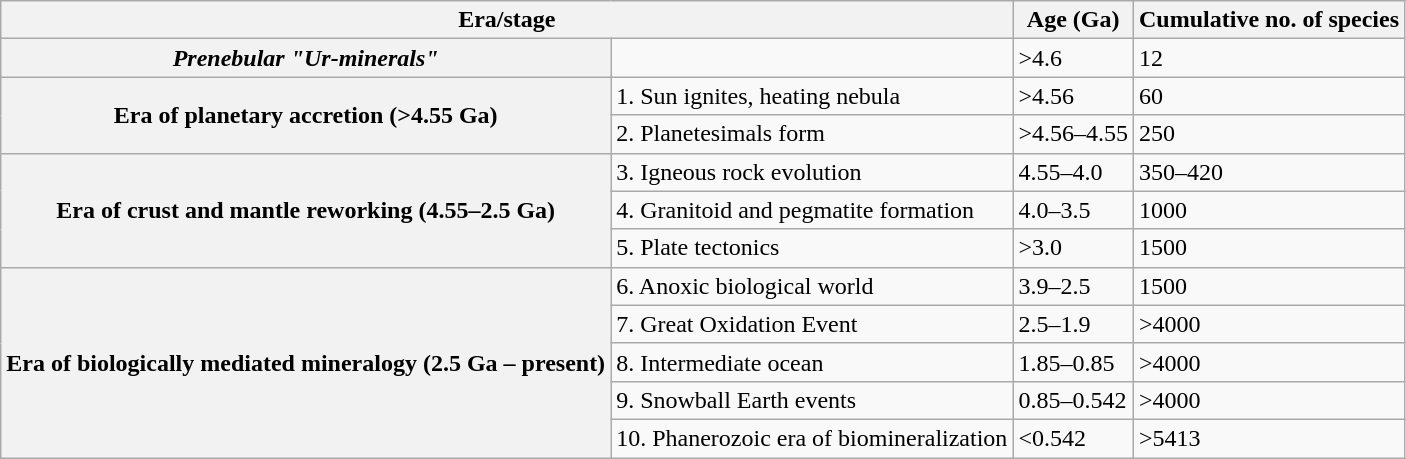<table class="wikitable plainrowheaders">
<tr>
<th scope="col" colspan="2">Era/stage</th>
<th scope="col">Age (Ga)</th>
<th scope="col">Cumulative no. of species</th>
</tr>
<tr>
<th scope="row"><em>Prenebular "Ur-minerals"</em></th>
<td></td>
<td>>4.6</td>
<td>12</td>
</tr>
<tr>
<th scope="row" rowspan="2">Era of planetary accretion (>4.55 Ga)</th>
<td>1. Sun ignites, heating nebula</td>
<td>>4.56</td>
<td>60</td>
</tr>
<tr>
<td>2. Planetesimals form</td>
<td>>4.56–4.55</td>
<td>250</td>
</tr>
<tr>
<th scope="row" rowspan="3">Era of crust and mantle reworking (4.55–2.5 Ga)</th>
<td>3. Igneous rock evolution</td>
<td>4.55–4.0</td>
<td>350–420</td>
</tr>
<tr>
<td>4. Granitoid and pegmatite formation</td>
<td>4.0–3.5</td>
<td>1000</td>
</tr>
<tr>
<td>5. Plate tectonics</td>
<td>>3.0</td>
<td>1500</td>
</tr>
<tr>
<th scope="row" rowspan="5">Era of biologically mediated mineralogy (2.5 Ga – present)</th>
<td>6. Anoxic biological world</td>
<td>3.9–2.5</td>
<td>1500</td>
</tr>
<tr>
<td>7. Great Oxidation Event</td>
<td>2.5–1.9</td>
<td>>4000</td>
</tr>
<tr>
<td>8. Intermediate ocean</td>
<td>1.85–0.85</td>
<td>>4000</td>
</tr>
<tr>
<td>9. Snowball Earth events</td>
<td>0.85–0.542</td>
<td>>4000</td>
</tr>
<tr>
<td>10. Phanerozoic era of biomineralization</td>
<td><0.542</td>
<td>>5413</td>
</tr>
</table>
